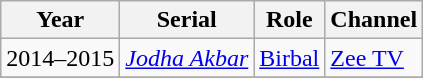<table class="wikitable sortable">
<tr>
<th>Year</th>
<th>Serial</th>
<th>Role</th>
<th>Channel</th>
</tr>
<tr>
<td>2014–2015</td>
<td><em><a href='#'>Jodha Akbar</a></em></td>
<td><a href='#'>Birbal</a></td>
<td><a href='#'>Zee TV</a></td>
</tr>
<tr>
</tr>
</table>
